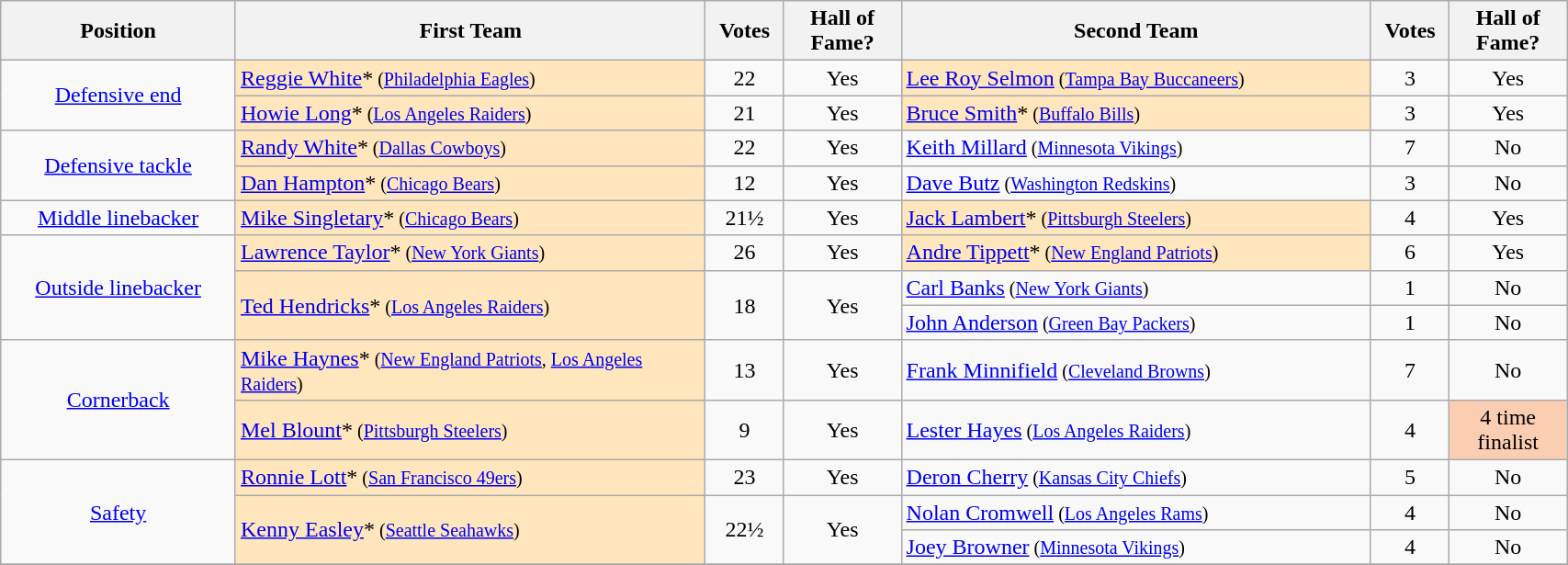<table class="wikitable" width=90%>
<tr>
<th width=15%>Position</th>
<th width=30%>First Team</th>
<th width=5%>Votes</th>
<th width=7.5%>Hall of Fame?</th>
<th width=30%>Second Team</th>
<th width=5%>Votes</th>
<th width=7.5%>Hall of Fame?</th>
</tr>
<tr>
<td align=center rowspan="2"><a href='#'>Defensive end</a></td>
<td style="background-color:#FFE6BD"><a href='#'>Reggie White</a>*<small>  (<a href='#'>Philadelphia Eagles</a>)</small></td>
<td align=center>22</td>
<td align=center>Yes</td>
<td style="background-color:#FFE6BD"><a href='#'>Lee Roy Selmon</a><small>  (<a href='#'>Tampa Bay Buccaneers</a>)</small></td>
<td align=center>3</td>
<td align=center>Yes</td>
</tr>
<tr>
<td style="background-color:#FFE6BD"><a href='#'>Howie Long</a>*<small>  (<a href='#'>Los Angeles Raiders</a>)</small></td>
<td align=center>21</td>
<td align=center>Yes</td>
<td style="background-color:#FFE6BD"><a href='#'>Bruce Smith</a>*<small>  (<a href='#'>Buffalo Bills</a>)</small></td>
<td align=center>3</td>
<td align=center>Yes</td>
</tr>
<tr>
<td align=center rowspan="2"><a href='#'>Defensive tackle</a></td>
<td style="background-color:#FFE6BD"><a href='#'>Randy White</a>*<small>  (<a href='#'>Dallas Cowboys</a>)</small></td>
<td align=center>22</td>
<td align=center>Yes</td>
<td><a href='#'>Keith Millard</a><small>  (<a href='#'>Minnesota Vikings</a>)</small></td>
<td align=center>7</td>
<td align=center>No</td>
</tr>
<tr>
<td style="background-color:#FFE6BD"><a href='#'>Dan Hampton</a>*<small>  (<a href='#'>Chicago Bears</a>)</small></td>
<td align=center>12</td>
<td align=center>Yes</td>
<td><a href='#'>Dave Butz</a><small>  (<a href='#'>Washington Redskins</a>)</small></td>
<td align=center>3</td>
<td align=center>No</td>
</tr>
<tr>
<td align=center><a href='#'>Middle linebacker</a></td>
<td style="background-color:#FFE6BD"><a href='#'>Mike Singletary</a>*<small>  (<a href='#'>Chicago Bears</a>)</small></td>
<td align=center>21½</td>
<td align=center>Yes</td>
<td style="background-color:#FFE6BD"><a href='#'>Jack Lambert</a>*<small>  (<a href='#'>Pittsburgh Steelers</a>)</small></td>
<td align=center>4</td>
<td align=center>Yes</td>
</tr>
<tr>
<td align=center rowspan="3"><a href='#'>Outside linebacker</a></td>
<td style="background-color:#FFE6BD"><a href='#'>Lawrence Taylor</a>*<small>  (<a href='#'>New York Giants</a>)</small></td>
<td align=center>26</td>
<td align=center>Yes</td>
<td style="background-color:#FFE6BD"><a href='#'>Andre Tippett</a>*<small>  (<a href='#'>New England Patriots</a>)</small></td>
<td align=center>6</td>
<td align=center>Yes</td>
</tr>
<tr>
<td style="background-color:#FFE6BD" rowspan="2"><a href='#'>Ted Hendricks</a>*<small>  (<a href='#'>Los Angeles Raiders</a>)</small></td>
<td align=center rowspan="2">18</td>
<td align=center rowspan="2">Yes</td>
<td><a href='#'>Carl Banks</a><small>  (<a href='#'>New York Giants</a>)</small></td>
<td align=center>1</td>
<td align=center>No</td>
</tr>
<tr>
<td><a href='#'>John Anderson</a><small>  (<a href='#'>Green Bay Packers</a>)</small></td>
<td align=center>1</td>
<td align=center>No</td>
</tr>
<tr>
<td align=center rowspan="2"><a href='#'>Cornerback</a></td>
<td style="background-color:#FFE6BD"><a href='#'>Mike Haynes</a>*<small>  (<a href='#'>New England Patriots</a>, <a href='#'>Los Angeles Raiders</a>)</small></td>
<td align=center>13</td>
<td align=center>Yes</td>
<td><a href='#'>Frank Minnifield</a><small>  (<a href='#'>Cleveland Browns</a>)</small></td>
<td align=center>7</td>
<td align=center>No</td>
</tr>
<tr>
<td style="background-color:#FFE6BD"><a href='#'>Mel Blount</a>*<small>  (<a href='#'>Pittsburgh Steelers</a>)</small></td>
<td align=center>9</td>
<td align=center>Yes</td>
<td><a href='#'>Lester Hayes</a><small>  (<a href='#'>Los Angeles Raiders</a>)</small></td>
<td align=center>4</td>
<td align=center style="background-color:#FBCEB1">4 time finalist</td>
</tr>
<tr>
<td align=center rowspan="3"><a href='#'>Safety</a></td>
<td style="background-color:#FFE6BD"><a href='#'>Ronnie Lott</a>*<small>  (<a href='#'>San Francisco 49ers</a>)</small></td>
<td align=center>23</td>
<td align=center>Yes</td>
<td><a href='#'>Deron Cherry</a><small>  (<a href='#'>Kansas City Chiefs</a>)</small></td>
<td align=center>5</td>
<td align=center>No</td>
</tr>
<tr>
<td style="background-color:#FFE6BD" rowspan="2"><a href='#'>Kenny Easley</a>*<small>  (<a href='#'>Seattle Seahawks</a>)</small></td>
<td align=center rowspan="2">22½</td>
<td align=center rowspan="2">Yes</td>
<td><a href='#'>Nolan Cromwell</a><small>  (<a href='#'>Los Angeles Rams</a>)</small></td>
<td align=center>4</td>
<td align=center>No</td>
</tr>
<tr>
<td><a href='#'>Joey Browner</a><small>  (<a href='#'>Minnesota Vikings</a>)</small></td>
<td align=center>4</td>
<td align=center>No</td>
</tr>
<tr>
</tr>
</table>
